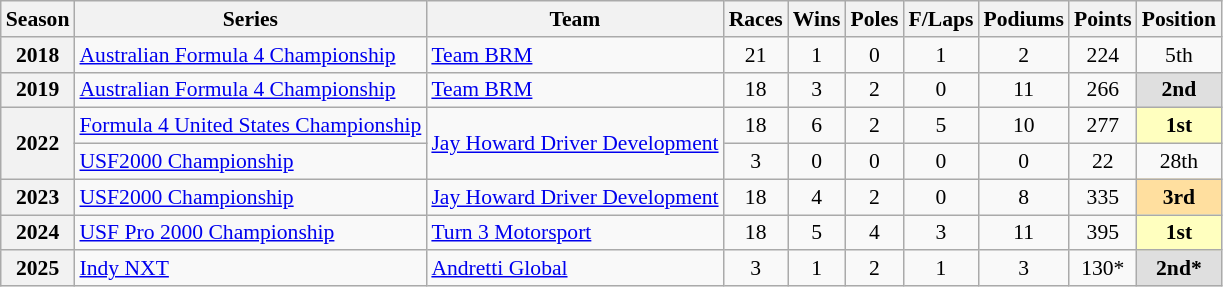<table class="wikitable" style="font-size: 90%; text-align:center">
<tr>
<th>Season</th>
<th>Series</th>
<th>Team</th>
<th>Races</th>
<th>Wins</th>
<th>Poles</th>
<th>F/Laps</th>
<th>Podiums</th>
<th>Points</th>
<th>Position</th>
</tr>
<tr>
<th>2018</th>
<td align="left"><a href='#'>Australian Formula 4 Championship</a></td>
<td align="left"><a href='#'>Team BRM</a></td>
<td>21</td>
<td>1</td>
<td>0</td>
<td>1</td>
<td>2</td>
<td>224</td>
<td>5th</td>
</tr>
<tr>
<th>2019</th>
<td align="left"><a href='#'>Australian Formula 4 Championship</a></td>
<td align="left"><a href='#'>Team BRM</a></td>
<td>18</td>
<td>3</td>
<td>2</td>
<td>0</td>
<td>11</td>
<td>266</td>
<td style="background:#DFDFDF;"><strong>2nd</strong></td>
</tr>
<tr>
<th rowspan="2">2022</th>
<td align="left"><a href='#'>Formula 4 United States Championship</a></td>
<td rowspan="2" align="left"><a href='#'>Jay Howard Driver Development</a></td>
<td>18</td>
<td>6</td>
<td>2</td>
<td>5</td>
<td>10</td>
<td>277</td>
<td style="background:#FFFFBF;"><strong>1st</strong></td>
</tr>
<tr>
<td align="left"><a href='#'>USF2000 Championship</a></td>
<td>3</td>
<td>0</td>
<td>0</td>
<td>0</td>
<td>0</td>
<td>22</td>
<td>28th</td>
</tr>
<tr>
<th>2023</th>
<td align="left"><a href='#'>USF2000 Championship</a></td>
<td align="left"><a href='#'>Jay Howard Driver Development</a></td>
<td>18</td>
<td>4</td>
<td>2</td>
<td>0</td>
<td>8</td>
<td>335</td>
<td style="background:#FFDF9F;"><strong>3rd</strong></td>
</tr>
<tr>
<th>2024</th>
<td align=left><a href='#'>USF Pro 2000 Championship</a></td>
<td align=left><a href='#'>Turn 3 Motorsport</a></td>
<td>18</td>
<td>5</td>
<td>4</td>
<td>3</td>
<td>11</td>
<td>395</td>
<td style="background:#FFFFBF;"><strong>1st</strong></td>
</tr>
<tr>
<th>2025</th>
<td align=left><a href='#'>Indy NXT</a></td>
<td align=left><a href='#'>Andretti Global</a></td>
<td>3</td>
<td>1</td>
<td>2</td>
<td>1</td>
<td>3</td>
<td>130*</td>
<td style="background:#DFDFDF;"><strong>2nd*</strong></td>
</tr>
</table>
